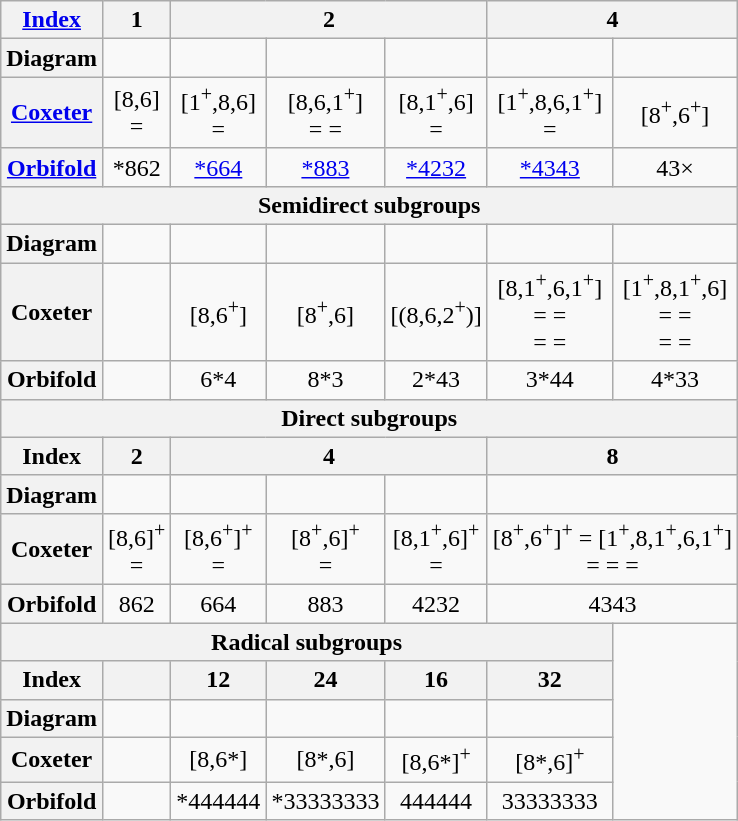<table class=wikitable>
<tr align=center>
<th><a href='#'>Index</a></th>
<th>1</th>
<th colspan=3>2</th>
<th colspan=2>4</th>
</tr>
<tr align=center>
<th>Diagram</th>
<td></td>
<td></td>
<td></td>
<td></td>
<td></td>
<td></td>
</tr>
<tr align=center>
<th><a href='#'>Coxeter</a></th>
<td>[8,6]<br> = </td>
<td>[1<sup>+</sup>,8,6]<br> = </td>
<td>[8,6,1<sup>+</sup>]<br> =  = </td>
<td>[8,1<sup>+</sup>,6]<br> = </td>
<td>[1<sup>+</sup>,8,6,1<sup>+</sup>]<br> = </td>
<td>[8<sup>+</sup>,6<sup>+</sup>]<br></td>
</tr>
<tr align=center>
<th><a href='#'>Orbifold</a></th>
<td>*862</td>
<td><a href='#'>*664</a></td>
<td><a href='#'>*883</a></td>
<td><a href='#'>*4232</a></td>
<td><a href='#'>*4343</a></td>
<td>43×</td>
</tr>
<tr align=center>
<th colspan=7>Semidirect subgroups</th>
</tr>
<tr align=center>
<th>Diagram</th>
<td></td>
<td></td>
<td></td>
<td></td>
<td></td>
<td></td>
</tr>
<tr align=center>
<th>Coxeter</th>
<td></td>
<td>[8,6<sup>+</sup>]<br></td>
<td>[8<sup>+</sup>,6]<br></td>
<td>[(8,6,2<sup>+</sup>)]<br></td>
<td>[8,1<sup>+</sup>,6,1<sup>+</sup>]<br> =  = <br> =  = </td>
<td>[1<sup>+</sup>,8,1<sup>+</sup>,6]<br> =  = <br> =  = </td>
</tr>
<tr align=center>
<th>Orbifold</th>
<td></td>
<td>6*4</td>
<td>8*3</td>
<td>2*43</td>
<td>3*44</td>
<td>4*33</td>
</tr>
<tr align=center>
<th colspan=7>Direct subgroups</th>
</tr>
<tr align=center>
<th>Index</th>
<th>2</th>
<th colspan=3>4</th>
<th colspan=2>8</th>
</tr>
<tr align=center>
<th>Diagram</th>
<td></td>
<td></td>
<td></td>
<td></td>
<td colspan=2></td>
</tr>
<tr align=center>
<th>Coxeter</th>
<td>[8,6]<sup>+</sup><br> = </td>
<td>[8,6<sup>+</sup>]<sup>+</sup><br> = </td>
<td>[8<sup>+</sup>,6]<sup>+</sup><br> = </td>
<td>[8,1<sup>+</sup>,6]<sup>+</sup><br> = </td>
<td colspan=2>[8<sup>+</sup>,6<sup>+</sup>]<sup>+</sup> = [1<sup>+</sup>,8,1<sup>+</sup>,6,1<sup>+</sup>]<br> =  =  = </td>
</tr>
<tr align=center>
<th>Orbifold</th>
<td>862</td>
<td>664</td>
<td>883</td>
<td>4232</td>
<td colspan=2>4343</td>
</tr>
<tr align=center>
<th colspan=6>Radical subgroups</th>
</tr>
<tr align=center>
<th>Index</th>
<th></th>
<th>12</th>
<th>24</th>
<th>16</th>
<th>32</th>
</tr>
<tr align=center>
<th>Diagram</th>
<td></td>
<td></td>
<td></td>
<td></td>
<td></td>
</tr>
<tr align=center>
<th>Coxeter</th>
<td></td>
<td>[8,6*]<br></td>
<td>[8*,6]<br></td>
<td>[8,6*]<sup>+</sup><br></td>
<td>[8*,6]<sup>+</sup><br></td>
</tr>
<tr align=center>
<th>Orbifold</th>
<td></td>
<td>*444444</td>
<td>*33333333</td>
<td>444444</td>
<td>33333333</td>
</tr>
</table>
